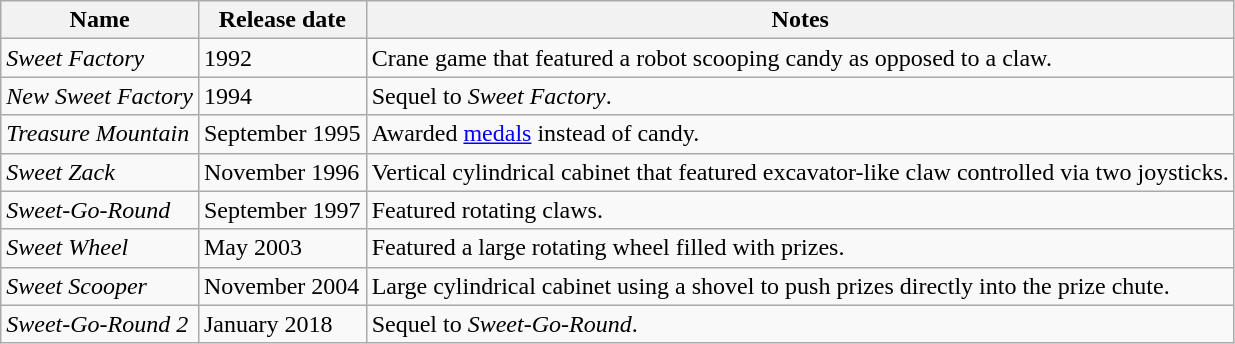<table class="wikitable sortable">
<tr>
<th>Name</th>
<th>Release date</th>
<th>Notes</th>
</tr>
<tr>
<td><em>Sweet Factory</em></td>
<td>1992</td>
<td>Crane game that featured a robot scooping candy as opposed to a claw.</td>
</tr>
<tr>
<td><em>New Sweet Factory</em></td>
<td>1994</td>
<td>Sequel to <em>Sweet Factory</em>.</td>
</tr>
<tr>
<td><em>Treasure Mountain</em></td>
<td>September 1995</td>
<td>Awarded <a href='#'>medals</a> instead of candy.</td>
</tr>
<tr>
<td><em>Sweet Zack</em></td>
<td>November 1996</td>
<td>Vertical cylindrical cabinet that featured excavator-like claw controlled via two joysticks.</td>
</tr>
<tr>
<td><em>Sweet-Go-Round</em></td>
<td>September 1997</td>
<td>Featured rotating claws.</td>
</tr>
<tr>
<td><em>Sweet Wheel</em></td>
<td>May 2003</td>
<td>Featured a large rotating wheel filled with prizes.</td>
</tr>
<tr>
<td><em>Sweet Scooper</em></td>
<td>November 2004</td>
<td>Large cylindrical cabinet using a shovel to push prizes directly into the prize chute.</td>
</tr>
<tr>
<td><em>Sweet-Go-Round 2</em></td>
<td>January 2018</td>
<td>Sequel to <em>Sweet-Go-Round</em>.</td>
</tr>
</table>
